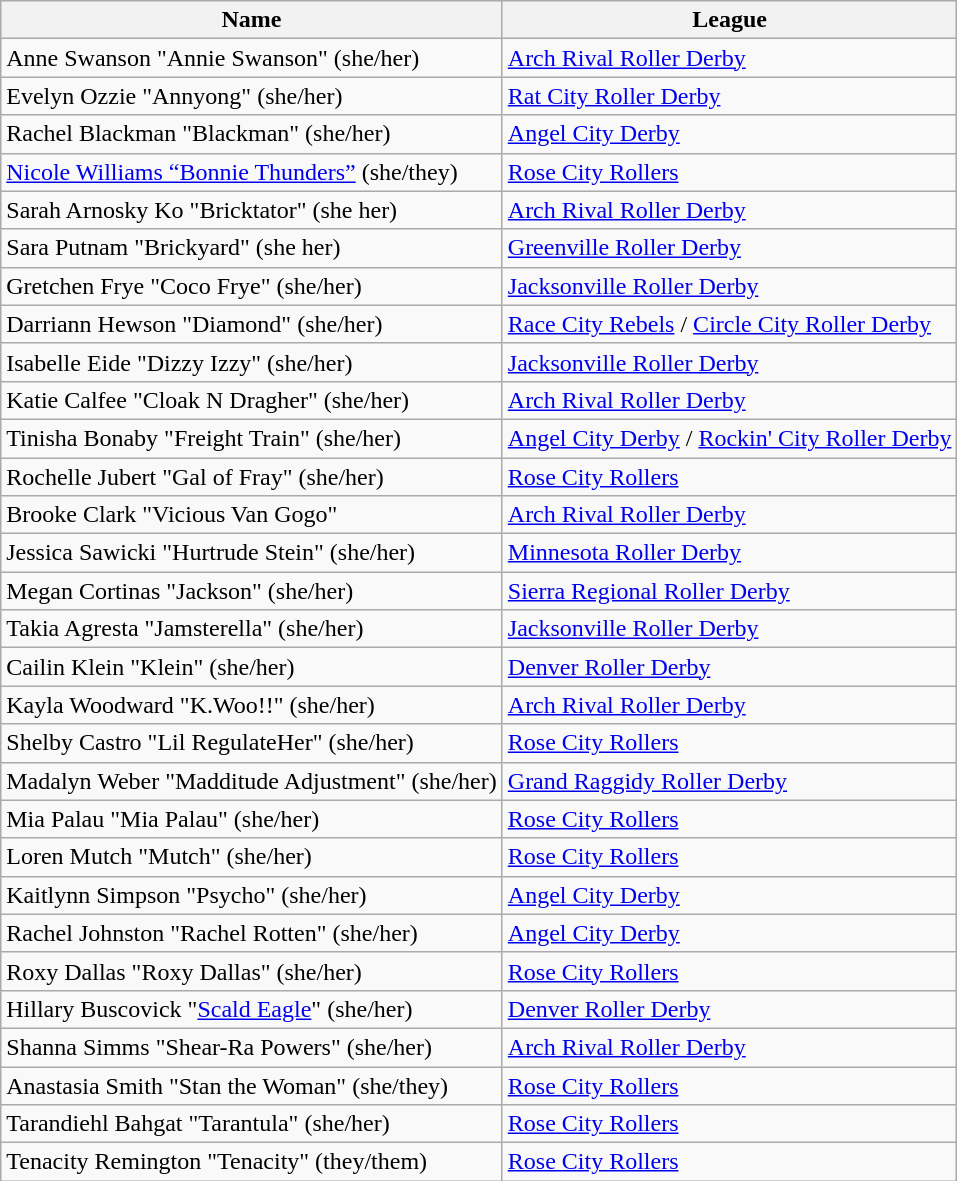<table class="wikitable">
<tr>
<th>Name</th>
<th>League</th>
</tr>
<tr>
<td>Anne Swanson "Annie Swanson" (she/her)</td>
<td><a href='#'>Arch Rival Roller Derby</a></td>
</tr>
<tr>
<td>Evelyn Ozzie "Annyong" (she/her)</td>
<td><a href='#'>Rat City Roller Derby</a></td>
</tr>
<tr>
<td>Rachel Blackman "Blackman" (she/her)</td>
<td><a href='#'>Angel City Derby</a></td>
</tr>
<tr>
<td><a href='#'>Nicole Williams “Bonnie Thunders”</a> (she/they)</td>
<td><a href='#'>Rose City Rollers</a></td>
</tr>
<tr>
<td>Sarah Arnosky Ko "Bricktator" (she her)</td>
<td><a href='#'>Arch Rival Roller Derby</a></td>
</tr>
<tr>
<td>Sara Putnam "Brickyard" (she her)</td>
<td><a href='#'>Greenville Roller Derby</a></td>
</tr>
<tr>
<td>Gretchen Frye "Coco Frye" (she/her)</td>
<td><a href='#'>Jacksonville Roller Derby</a></td>
</tr>
<tr>
<td>Darriann Hewson "Diamond" (she/her)</td>
<td><a href='#'>Race City Rebels</a> / <a href='#'>Circle City Roller Derby</a></td>
</tr>
<tr>
<td>Isabelle Eide "Dizzy Izzy" (she/her)</td>
<td><a href='#'>Jacksonville Roller Derby</a></td>
</tr>
<tr>
<td>Katie Calfee "Cloak N Dragher" (she/her)</td>
<td><a href='#'>Arch Rival Roller Derby</a></td>
</tr>
<tr>
<td>Tinisha Bonaby "Freight Train" (she/her)</td>
<td><a href='#'>Angel City Derby</a> / <a href='#'>Rockin' City Roller Derby</a></td>
</tr>
<tr>
<td>Rochelle Jubert "Gal of Fray" (she/her)</td>
<td><a href='#'>Rose City Rollers</a></td>
</tr>
<tr>
<td>Brooke Clark "Vicious Van Gogo"</td>
<td><a href='#'>Arch Rival Roller Derby</a></td>
</tr>
<tr>
<td>Jessica Sawicki "Hurtrude Stein" (she/her)</td>
<td><a href='#'>Minnesota Roller Derby</a></td>
</tr>
<tr>
<td>Megan Cortinas "Jackson" (she/her)</td>
<td><a href='#'>Sierra Regional Roller Derby</a></td>
</tr>
<tr>
<td>Takia Agresta "Jamsterella" (she/her)</td>
<td><a href='#'>Jacksonville Roller Derby</a></td>
</tr>
<tr>
<td>Cailin Klein "Klein" (she/her)</td>
<td><a href='#'>Denver Roller Derby</a></td>
</tr>
<tr>
<td>Kayla Woodward "K.Woo!!" (she/her)</td>
<td><a href='#'>Arch Rival Roller Derby</a></td>
</tr>
<tr>
<td>Shelby Castro "Lil RegulateHer" (she/her)</td>
<td><a href='#'>Rose City Rollers</a></td>
</tr>
<tr>
<td>Madalyn Weber "Madditude Adjustment" (she/her)</td>
<td><a href='#'>Grand Raggidy Roller Derby</a></td>
</tr>
<tr>
<td>Mia Palau "Mia Palau" (she/her)</td>
<td><a href='#'>Rose City Rollers</a></td>
</tr>
<tr>
<td>Loren Mutch "Mutch" (she/her)</td>
<td><a href='#'>Rose City Rollers</a></td>
</tr>
<tr>
<td>Kaitlynn Simpson "Psycho" (she/her)</td>
<td><a href='#'>Angel City Derby</a></td>
</tr>
<tr>
<td>Rachel Johnston "Rachel Rotten" (she/her)</td>
<td><a href='#'>Angel City Derby</a></td>
</tr>
<tr>
<td>Roxy Dallas "Roxy Dallas" (she/her)</td>
<td><a href='#'>Rose City Rollers</a></td>
</tr>
<tr>
<td>Hillary Buscovick "<a href='#'>Scald Eagle</a>" (she/her)</td>
<td><a href='#'>Denver Roller Derby</a></td>
</tr>
<tr>
<td>Shanna Simms "Shear-Ra Powers" (she/her)</td>
<td><a href='#'>Arch Rival Roller Derby</a></td>
</tr>
<tr>
<td>Anastasia Smith "Stan the Woman" (she/they)</td>
<td><a href='#'>Rose City Rollers</a></td>
</tr>
<tr>
<td>Tarandiehl Bahgat "Tarantula" (she/her)</td>
<td><a href='#'>Rose City Rollers</a></td>
</tr>
<tr>
<td>Tenacity Remington "Tenacity" (they/them)</td>
<td><a href='#'>Rose City Rollers</a></td>
</tr>
</table>
